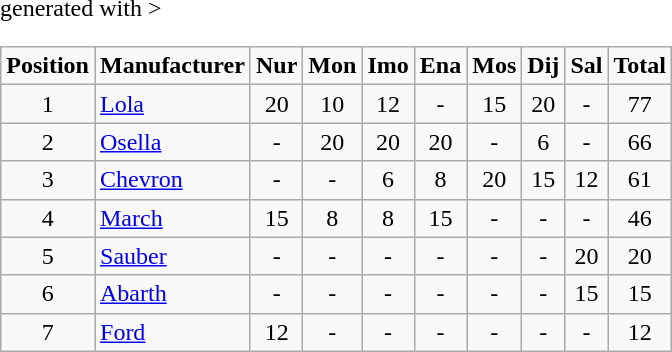<table class="wikitable" <hiddentext>generated with >
<tr style="font-weight:bold">
<td height="14" align="center">Position </td>
<td>Manufacturer </td>
<td align="center">Nur </td>
<td align="center">Mon </td>
<td align="center">Imo </td>
<td align="center">Ena </td>
<td align="center">Mos </td>
<td align="center">Dij </td>
<td align="center">Sal </td>
<td align="center">Total </td>
</tr>
<tr>
<td height="14" align="center">1</td>
<td> <a href='#'>Lola</a></td>
<td align="center">20</td>
<td align="center">10</td>
<td align="center">12</td>
<td align="center">-</td>
<td align="center">15</td>
<td align="center">20</td>
<td align="center">-</td>
<td align="center">77</td>
</tr>
<tr>
<td height="14" align="center">2</td>
<td> <a href='#'>Osella</a></td>
<td align="center">-</td>
<td align="center">20</td>
<td align="center">20</td>
<td align="center">20</td>
<td align="center">-</td>
<td align="center">6</td>
<td align="center">-</td>
<td align="center">66</td>
</tr>
<tr>
<td height="14" align="center">3</td>
<td> <a href='#'>Chevron</a></td>
<td align="center">-</td>
<td align="center">-</td>
<td align="center">6</td>
<td align="center">8</td>
<td align="center">20</td>
<td align="center">15</td>
<td align="center">12</td>
<td align="center">61</td>
</tr>
<tr>
<td height="14" align="center">4</td>
<td> <a href='#'>March</a></td>
<td align="center">15</td>
<td align="center">8</td>
<td align="center">8</td>
<td align="center">15</td>
<td align="center">-</td>
<td align="center">-</td>
<td align="center">-</td>
<td align="center">46</td>
</tr>
<tr>
<td height="14" align="center">5</td>
<td> <a href='#'>Sauber</a></td>
<td align="center">-</td>
<td align="center">-</td>
<td align="center">-</td>
<td align="center">-</td>
<td align="center">-</td>
<td align="center">-</td>
<td align="center">20</td>
<td align="center">20</td>
</tr>
<tr>
<td height="14" align="center">6</td>
<td> <a href='#'>Abarth</a></td>
<td align="center">-</td>
<td align="center">-</td>
<td align="center">-</td>
<td align="center">-</td>
<td align="center">-</td>
<td align="center">-</td>
<td align="center">15</td>
<td align="center">15</td>
</tr>
<tr>
<td height="14" align="center">7</td>
<td> <a href='#'>Ford</a></td>
<td align="center">12</td>
<td align="center">-</td>
<td align="center">-</td>
<td align="center">-</td>
<td align="center">-</td>
<td align="center">-</td>
<td align="center">-</td>
<td align="center">12</td>
</tr>
</table>
